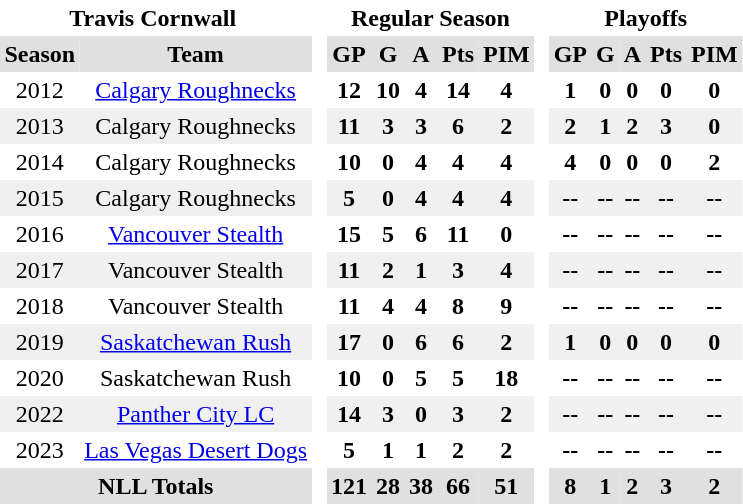<table cellspacing="0" cellpadding="3" border="0">
<tr>
<th colspan="2" bgcolor="#ffffff">Travis Cornwall </th>
<th rowspan="104" bgcolor="#ffffff"> </th>
<th colspan="5">Regular Season</th>
<th rowspan="104" bgcolor="#ffffff"> </th>
<th colspan="5">Playoffs</th>
</tr>
<tr bgcolor="#e0e0e0" align="center">
<th>Season</th>
<th>Team</th>
<th>GP</th>
<th>G</th>
<th>A</th>
<th>Pts</th>
<th>PIM</th>
<th>GP</th>
<th>G</th>
<th>A</th>
<th>Pts</th>
<th>PIM</th>
</tr>
<tr ALIGN="center">
<td>2012</td>
<td><a href='#'>Calgary Roughnecks</a></td>
<th><strong>12</strong></th>
<th><strong>10</strong></th>
<th><strong>4</strong></th>
<th><strong>14</strong></th>
<th><strong>4</strong></th>
<th>1</th>
<th>0</th>
<th>0</th>
<th>0</th>
<th>0</th>
</tr>
<tr ALIGN="center" bgcolor="#f0f0f0">
<td>2013</td>
<td>Calgary Roughnecks</td>
<th><strong>11</strong></th>
<th><strong>3</strong></th>
<th><strong>3</strong></th>
<th><strong>6</strong></th>
<th><strong>2</strong></th>
<th>2</th>
<th>1</th>
<th>2</th>
<th>3</th>
<th>0</th>
</tr>
<tr ALIGN="center">
<td>2014</td>
<td>Calgary Roughnecks</td>
<th><strong>10</strong></th>
<th><strong>0</strong></th>
<th><strong>4</strong></th>
<th><strong>4</strong></th>
<th><strong>4</strong></th>
<th>4</th>
<th>0</th>
<th>0</th>
<th>0</th>
<th>2</th>
</tr>
<tr ALIGN="center" bgcolor="#f0f0f0">
<td>2015</td>
<td>Calgary Roughnecks</td>
<th><strong>5</strong></th>
<th><strong>0</strong></th>
<th><strong>4</strong></th>
<th><strong>4</strong></th>
<th><strong>4</strong></th>
<th>--</th>
<th>--</th>
<th>--</th>
<th>--</th>
<th>--</th>
</tr>
<tr ALIGN="center">
<td>2016</td>
<td><a href='#'>Vancouver Stealth</a></td>
<th><strong>15</strong></th>
<th><strong>5</strong></th>
<th><strong>6</strong></th>
<th><strong>11</strong></th>
<th><strong>0</strong></th>
<th>--</th>
<th>--</th>
<th>--</th>
<th>--</th>
<th>--</th>
</tr>
<tr ALIGN="center" bgcolor="#f0f0f0">
<td>2017</td>
<td>Vancouver Stealth</td>
<th>11</th>
<th>2</th>
<th>1</th>
<th>3</th>
<th>4</th>
<th>--</th>
<th>--</th>
<th>--</th>
<th>--</th>
<th>--</th>
</tr>
<tr ALIGN="center">
<td>2018</td>
<td>Vancouver Stealth</td>
<th><strong>11</strong></th>
<th><strong>4</strong></th>
<th><strong>4</strong></th>
<th><strong>8</strong></th>
<th><strong>9</strong></th>
<th>--</th>
<th>--</th>
<th>--</th>
<th>--</th>
<th>--</th>
</tr>
<tr ALIGN="center" bgcolor="#f0f0f0">
<td>2019</td>
<td><a href='#'>Saskatchewan Rush</a></td>
<th><strong>17</strong></th>
<th><strong>0</strong></th>
<th><strong>6</strong></th>
<th><strong>6</strong></th>
<th><strong>2</strong></th>
<th>1</th>
<th>0</th>
<th>0</th>
<th>0</th>
<th>0</th>
</tr>
<tr ALIGN="center">
<td>2020</td>
<td>Saskatchewan Rush</td>
<th><strong>10</strong></th>
<th><strong>0</strong></th>
<th><strong>5</strong></th>
<th><strong>5</strong></th>
<th><strong>18</strong></th>
<th>--</th>
<th>--</th>
<th>--</th>
<th>--</th>
<th>--</th>
</tr>
<tr ALIGN="center" bgcolor="#f0f0f0">
<td>2022</td>
<td><a href='#'>Panther City LC</a></td>
<th>14</th>
<th>3</th>
<th>0</th>
<th>3</th>
<th>2</th>
<th>--</th>
<th>--</th>
<th>--</th>
<th>--</th>
<th>--</th>
</tr>
<tr ALIGN="center">
<td>2023</td>
<td><a href='#'>Las Vegas Desert Dogs</a></td>
<th>5</th>
<th>1</th>
<th>1</th>
<th>2</th>
<th>2</th>
<th>--</th>
<th>--</th>
<th>--</th>
<th>--</th>
<th>--</th>
</tr>
<tr bgcolor="#e0e0e0" align="center">
<th colspan="2">NLL Totals</th>
<th>121</th>
<th>28</th>
<th>38</th>
<th>66</th>
<th>51</th>
<th>8</th>
<th>1</th>
<th>2</th>
<th>3</th>
<th>2</th>
</tr>
</table>
